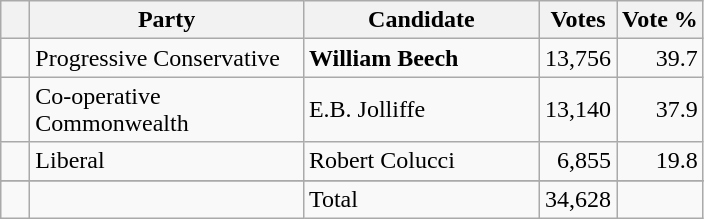<table class="wikitable">
<tr>
<th></th>
<th scope="col" style="width:175px;">Party</th>
<th scope="col" style="width:150px;">Candidate</th>
<th>Votes</th>
<th>Vote %</th>
</tr>
<tr>
<td>   </td>
<td>Progressive Conservative</td>
<td><strong>William Beech</strong></td>
<td align=right>13,756</td>
<td align=right>39.7</td>
</tr>
<tr |>
<td>   </td>
<td>Co-operative Commonwealth</td>
<td>E.B. Jolliffe</td>
<td align=right>13,140</td>
<td align=right>37.9</td>
</tr>
<tr |>
<td>   </td>
<td>Liberal</td>
<td>Robert Colucci</td>
<td align=right>6,855</td>
<td align=right>19.8</td>
</tr>
<tr |>
</tr>
<tr |>
<td></td>
<td></td>
<td>Total</td>
<td align=right>34,628</td>
<td></td>
</tr>
</table>
